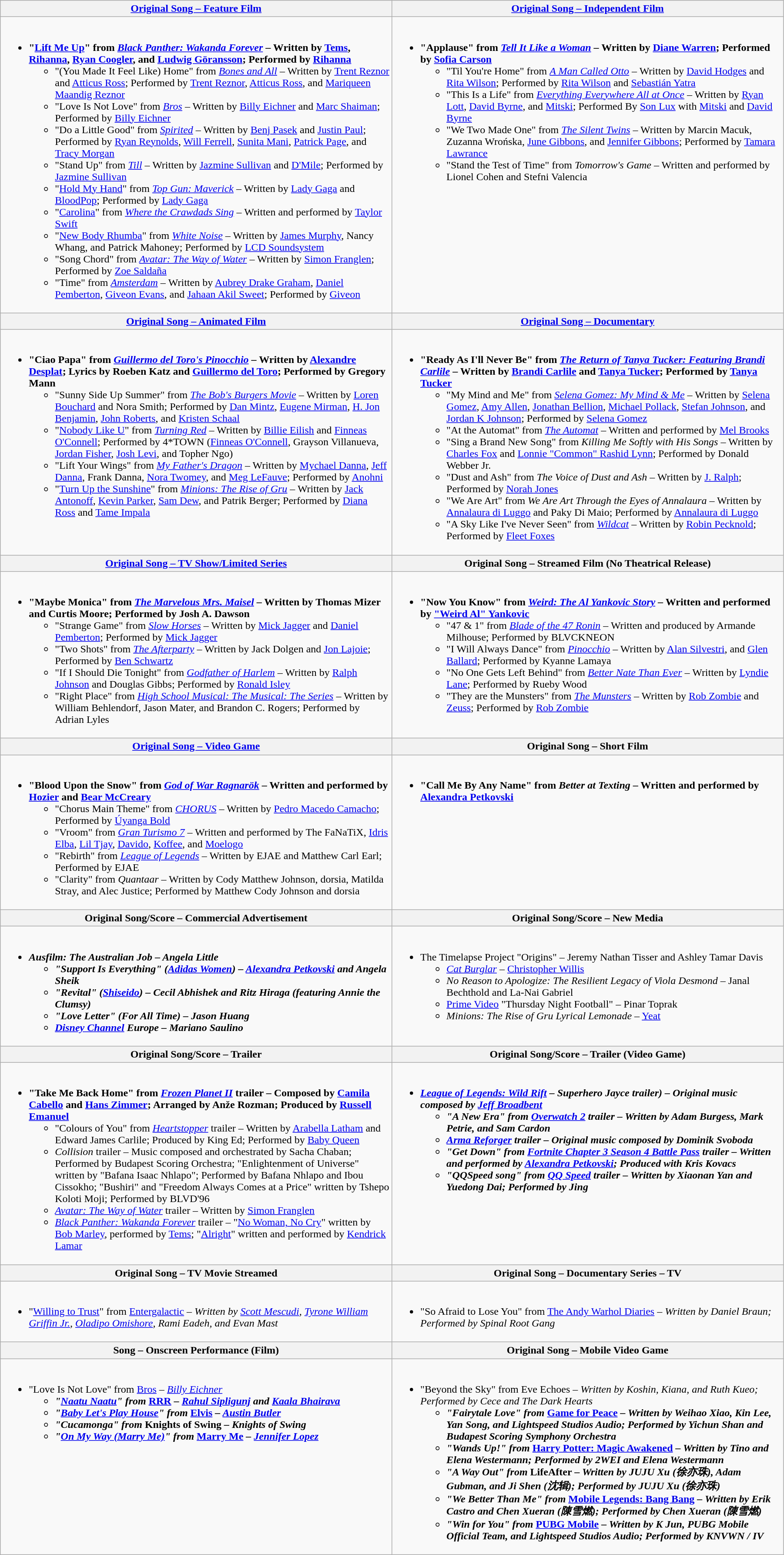<table class="wikitable" style="width:95%">
<tr>
<th width="50%"><a href='#'>Original Song – Feature Film</a></th>
<th width="50%"><a href='#'>Original Song – Independent Film</a></th>
</tr>
<tr>
<td valign="top"><br><ul><li><strong>"<a href='#'>Lift Me Up</a>" from <em><a href='#'>Black Panther: Wakanda Forever</a></em> – Written by <a href='#'>Tems</a>, <a href='#'>Rihanna</a>, <a href='#'>Ryan Coogler</a>, and <a href='#'>Ludwig Göransson</a>; Performed by <a href='#'>Rihanna</a></strong><ul><li>"(You Made It Feel Like) Home" from <em><a href='#'>Bones and All</a></em> – Written by <a href='#'>Trent Reznor</a> and <a href='#'>Atticus Ross</a>; Performed by <a href='#'>Trent Reznor</a>, <a href='#'>Atticus Ross</a>, and <a href='#'>Mariqueen Maandig Reznor</a></li><li>"Love Is Not Love" from <em><a href='#'>Bros</a></em> – Written by <a href='#'>Billy Eichner</a> and <a href='#'>Marc Shaiman</a>; Performed by <a href='#'>Billy Eichner</a></li><li>"Do a Little Good" from <em><a href='#'>Spirited</a></em> – Written by <a href='#'>Benj Pasek</a> and <a href='#'>Justin Paul</a>; Performed by <a href='#'>Ryan Reynolds</a>, <a href='#'>Will Ferrell</a>, <a href='#'>Sunita Mani</a>, <a href='#'>Patrick Page</a>, and <a href='#'>Tracy Morgan</a></li><li>"Stand Up" from <em><a href='#'>Till</a></em> – Written by <a href='#'>Jazmine Sullivan</a> and <a href='#'>D'Mile</a>; Performed by <a href='#'>Jazmine Sullivan</a></li><li>"<a href='#'>Hold My Hand</a>" from <em><a href='#'>Top Gun: Maverick</a></em> – Written by <a href='#'>Lady Gaga</a> and <a href='#'>BloodPop</a>; Performed by <a href='#'>Lady Gaga</a></li><li>"<a href='#'>Carolina</a>" from <em><a href='#'>Where the Crawdads Sing</a></em> – Written and performed by <a href='#'>Taylor Swift</a></li><li>"<a href='#'>New Body Rhumba</a>" from <em><a href='#'>White Noise</a></em> – Written by <a href='#'>James Murphy</a>, Nancy Whang, and Patrick Mahoney; Performed by <a href='#'>LCD Soundsystem</a></li><li>"Song Chord" from <em><a href='#'>Avatar: The Way of Water</a></em> – Written by <a href='#'>Simon Franglen</a>; Performed by <a href='#'>Zoe Saldaña</a></li><li>"Time" from <em><a href='#'>Amsterdam</a> – </em> Written by <a href='#'>Aubrey Drake Graham</a>, <a href='#'>Daniel Pemberton</a>, <a href='#'>Giveon Evans</a>, and <a href='#'>Jahaan Akil Sweet</a>; Performed by <a href='#'>Giveon</a></li></ul></li></ul></td>
<td valign="top"><br><ul><li><strong>"Applause" from <em><a href='#'>Tell It Like a Woman</a></em> – Written by <a href='#'>Diane Warren</a>; Performed by <a href='#'>Sofia Carson</a></strong><ul><li>"Til You're Home" from <em><a href='#'>A Man Called Otto</a></em> – Written by <a href='#'>David Hodges</a> and <a href='#'>Rita Wilson</a>; Performed by <a href='#'>Rita Wilson</a> and <a href='#'>Sebastián Yatra</a></li><li>"This Is a Life" from <em><a href='#'>Everything Everywhere All at Once</a></em> – Written by <a href='#'>Ryan Lott</a>, <a href='#'>David Byrne</a>, and <a href='#'>Mitski</a>; Performed By <a href='#'>Son Lux</a> with <a href='#'>Mitski</a> and <a href='#'>David Byrne</a></li><li>"We Two Made One" from <em><a href='#'>The Silent Twins</a></em> – Written by Marcin Macuk, Zuzanna Wrońska, <a href='#'>June Gibbons</a>, and <a href='#'>Jennifer Gibbons</a>; Performed by <a href='#'>Tamara Lawrance</a></li><li>"Stand the Test of Time" from <em>Tomorrow's Game</em> – Written and performed by Lionel Cohen and Stefni Valencia</li></ul></li></ul></td>
</tr>
<tr>
<th width="50%"><a href='#'>Original Song – Animated Film</a></th>
<th width="50%"><a href='#'>Original Song – Documentary</a></th>
</tr>
<tr>
<td valign="top"><br><ul><li><strong>"Ciao Papa" from <em><a href='#'>Guillermo del Toro's Pinocchio</a></em> – Written by <a href='#'>Alexandre Desplat</a>; Lyrics by Roeben Katz and <a href='#'>Guillermo del Toro</a>; Performed by Gregory Mann</strong><ul><li>"Sunny Side Up Summer" from <em><a href='#'>The Bob's Burgers Movie</a></em> – Written by <a href='#'>Loren Bouchard</a> and Nora Smith; Performed by <a href='#'>Dan Mintz</a>, <a href='#'>Eugene Mirman</a>, <a href='#'>H. Jon Benjamin</a>, <a href='#'>John Roberts</a>, and <a href='#'>Kristen Schaal</a></li><li>"<a href='#'>Nobody Like U</a>" from <em><a href='#'>Turning Red</a></em> – Written by <a href='#'>Billie Eilish</a> and <a href='#'>Finneas O'Connell</a>; Performed by 4*TOWN (<a href='#'>Finneas O'Connell</a>, Grayson Villanueva, <a href='#'>Jordan Fisher</a>, <a href='#'>Josh Levi</a>, and Topher Ngo)</li><li>"Lift Your Wings" from <em><a href='#'>My Father's Dragon</a></em> – Written by <a href='#'>Mychael Danna</a>, <a href='#'>Jeff Danna</a>, Frank Danna, <a href='#'>Nora Twomey</a>, and <a href='#'>Meg LeFauve</a>; Performed by <a href='#'>Anohni</a></li><li>"<a href='#'>Turn Up the Sunshine</a>" from <em><a href='#'>Minions: The Rise of Gru</a></em> – Written by <a href='#'>Jack Antonoff</a>, <a href='#'>Kevin Parker</a>, <a href='#'>Sam Dew</a>, and Patrik Berger; Performed by <a href='#'>Diana Ross</a> and <a href='#'>Tame Impala</a></li></ul></li></ul></td>
<td valign="top"><br><ul><li><strong>"Ready As I'll Never Be" from <em><a href='#'>The Return of Tanya Tucker: Featuring Brandi Carlile</a></em> – Written by <a href='#'>Brandi Carlile</a> and <a href='#'>Tanya Tucker</a>; Performed by <a href='#'>Tanya Tucker</a></strong><ul><li>"My Mind and Me" from <em><a href='#'>Selena Gomez: My Mind & Me</a></em> – Written by <a href='#'>Selena Gomez</a>, <a href='#'>Amy Allen</a>, <a href='#'>Jonathan Bellion</a>, <a href='#'>Michael Pollack</a>, <a href='#'>Stefan Johnson</a>, and <a href='#'>Jordan K Johnson</a>; Performed by <a href='#'>Selena Gomez</a></li><li>"At the Automat" from <em><a href='#'>The Automat</a></em> – Written and performed by <a href='#'>Mel Brooks</a></li><li>"Sing a Brand New Song" from <em>Killing Me Softly with His Songs</em> – Written by <a href='#'>Charles Fox</a> and <a href='#'>Lonnie "Common" Rashid Lynn</a>; Performed by Donald Webber Jr.</li><li>"Dust and Ash" from <em>The Voice of Dust and Ash</em> – Written by <a href='#'>J. Ralph</a>; Performed by <a href='#'>Norah Jones</a></li><li>"We Are Art" from <em>We Are Art Through the Eyes of Annalaura</em> – Written by <a href='#'>Annalaura di Luggo</a> and Paky Di Maio; Performed by <a href='#'>Annalaura di Luggo</a></li><li>"A Sky Like I've Never Seen" from <em><a href='#'>Wildcat</a></em> – Written by <a href='#'>Robin Pecknold</a>; Performed by <a href='#'>Fleet Foxes</a></li></ul></li></ul></td>
</tr>
<tr>
<th width="50%"><a href='#'>Original Song – TV Show/Limited Series</a></th>
<th width="50%">Original Song – Streamed Film (No Theatrical Release)</th>
</tr>
<tr>
<td valign="top"><br><ul><li><strong>"Maybe Monica" from <em><a href='#'>The Marvelous Mrs. Maisel</a></em> – Written by Thomas Mizer and Curtis Moore; Performed by Josh A. Dawson</strong><ul><li>"Strange Game" from <em><a href='#'>Slow Horses</a></em> – Written by <a href='#'>Mick Jagger</a> and <a href='#'>Daniel Pemberton</a>; Performed by <a href='#'>Mick Jagger</a></li><li>"Two Shots" from <em><a href='#'>The Afterparty</a></em> – Written by Jack Dolgen and <a href='#'>Jon Lajoie</a>; Performed by <a href='#'>Ben Schwartz</a></li><li>"If I Should Die Tonight" from <em><a href='#'>Godfather of Harlem</a></em> – Written by <a href='#'>Ralph Johnson</a> and Douglas Gibbs; Performed by <a href='#'>Ronald Isley</a></li><li>"Right Place" from <em><a href='#'>High School Musical: The Musical: The Series</a></em> – Written by William Behlendorf, Jason Mater, and Brandon C. Rogers; Performed by Adrian Lyles</li></ul></li></ul></td>
<td valign="top"><br><ul><li><strong>"Now You Know" from <em><a href='#'>Weird: The Al Yankovic Story</a></em> – Written and performed by <a href='#'>"Weird Al" Yankovic</a></strong><ul><li>"47 & 1" from <em><a href='#'>Blade of the 47 Ronin</a></em> – Written and produced by Armande Milhouse; Performed by BLVCKNEON</li><li>"I Will Always Dance" from <em><a href='#'>Pinocchio</a></em> – Written by <a href='#'>Alan Silvestri</a>, and <a href='#'>Glen Ballard</a>; Performed by Kyanne Lamaya</li><li>"No One Gets Left Behind" from <em><a href='#'>Better Nate Than Ever</a></em> – Written by <a href='#'>Lyndie Lane</a>; Performed by Rueby Wood</li><li>"They are the Munsters" from <em><a href='#'>The Munsters</a></em> – Written by <a href='#'>Rob Zombie</a> and <a href='#'>Zeuss</a>; Performed by <a href='#'>Rob Zombie</a></li></ul></li></ul></td>
</tr>
<tr>
<th width="50%"><a href='#'>Original Song – Video Game</a></th>
<th width="50%">Original Song – Short Film</th>
</tr>
<tr>
<td valign="top"><br><ul><li><strong>"Blood Upon the Snow" from <em><a href='#'>God of War Ragnarök</a></em> – Written and performed by <a href='#'>Hozier</a> and <a href='#'>Bear McCreary</a></strong><ul><li>"Chorus Main Theme" from <em><a href='#'>CHORUS</a></em> – Written by <a href='#'>Pedro Macedo Camacho</a>; Performed by <a href='#'>Úyanga Bold</a></li><li>"Vroom" from <em><a href='#'>Gran Turismo 7</a></em> – Written and performed by The FaNaTiX, <a href='#'>Idris Elba</a>, <a href='#'>Lil Tjay</a>, <a href='#'>Davido</a>, <a href='#'>Koffee</a>, and <a href='#'>Moelogo</a></li><li>"Rebirth" from <em><a href='#'>League of Legends</a></em> – Written by EJAE and Matthew Carl Earl; Performed by EJAE</li><li>"Clarity" from <em>Quantaar</em> – Written by Cody Matthew Johnson, dorsia, Matilda Stray, and Alec Justice; Performed by Matthew Cody Johnson and dorsia</li></ul></li></ul></td>
<td valign="top"><br><ul><li><strong>"Call Me By Any Name" from <em>Better at Texting</em> – Written and performed by <a href='#'>Alexandra Petkovski</a></strong></li></ul></td>
</tr>
<tr>
<th width="50%">Original Song/Score – Commercial Advertisement</th>
<th width="50%">Original Song/Score – New Media</th>
</tr>
<tr>
<td valign="top"><br><ul><li><strong><em>Ausfilm: The Australian Job<em> – Angela Little<strong><ul><li>"Support Is Everything" (<a href='#'>Adidas Women</a>) – <a href='#'>Alexandra Petkovski</a> and Angela Sheik</li><li>"Revital" (<a href='#'>Shiseido</a>) – Cecil Abhishek and Ritz Hiraga (featuring Annie the Clumsy)</li><li>"Love Letter" (</em>For All Time<em>) – Jason Huang</li><li><a href='#'>Disney Channel</a> Europe – Mariano Saulino</li></ul></li></ul></td>
<td valign="top"><br><ul><li></em></strong>The Timelapse Project "Origins"</em> – Jeremy Nathan Tisser and Ashley Tamar Davis</strong><ul><li><em><a href='#'>Cat Burglar</a></em> – <a href='#'>Christopher Willis</a></li><li><em>No Reason to Apologize: The Resilient Legacy of Viola Desmond</em> – Janal Bechthold and La-Nai Gabriel</li><li><a href='#'>Prime Video</a> "Thursday Night Football" – Pinar Toprak</li><li><em>Minions: The Rise of Gru Lyrical Lemonade</em> – <a href='#'>Yeat</a></li></ul></li></ul></td>
</tr>
<tr>
<th width="50%">Original Song/Score – Trailer</th>
<th width="50%">Original Song/Score – Trailer (Video Game)</th>
</tr>
<tr>
<td valign="top"><br><ul><li><strong>"Take Me Back Home" from <em><a href='#'>Frozen Planet II</a></em> trailer – Composed by <a href='#'>Camila Cabello</a> and <a href='#'>Hans Zimmer</a>; Arranged by Anže Rozman; Produced by <a href='#'>Russell Emanuel</a></strong><ul><li>"Colours of You" from <em><a href='#'>Heartstopper</a></em> trailer – Written by <a href='#'>Arabella Latham</a> and Edward James Carlile; Produced by King Ed; Performed by <a href='#'>Baby Queen</a></li><li><em>Collision</em> trailer – Music composed and orchestrated by Sacha Chaban; Performed by Budapest Scoring Orchestra; "Enlightenment of Universe" written by "Bafana Isaac Nhlapo"; Performed by Bafana Nhlapo and Ibou Cissokho; "Bushiri" and "Freedom Always Comes at a Price" written by Tshepo Koloti Moji; Performed by BLVD'96</li><li><em><a href='#'>Avatar: The Way of Water</a></em> trailer – Written by <a href='#'>Simon Franglen</a></li><li><em><a href='#'>Black Panther: Wakanda Forever</a></em> trailer – "<a href='#'>No Woman, No Cry</a>" written by <a href='#'>Bob Marley</a>, performed by <a href='#'>Tems</a>; "<a href='#'>Alright</a>" written and performed by <a href='#'>Kendrick Lamar</a></li></ul></li></ul></td>
<td valign="top"><br><ul><li><strong><em><a href='#'>League of Legends: Wild Rift</a> – Superhero Jayce<em> trailer) – Original music composed by <a href='#'>Jeff Broadbent</a><strong><ul><li>"A New Era" from </em><a href='#'>Overwatch 2</a><em> trailer – Written by Adam Burgess, Mark Petrie, and Sam Cardon</li><li></em><a href='#'>Arma Reforger</a><em> trailer – Original music composed by Dominik Svoboda</li><li>"Get Down" from </em><a href='#'>Fortnite Chapter 3 Season 4 Battle Pass</a><em> trailer – Written and performed by <a href='#'>Alexandra Petkovski</a>; Produced with Kris Kovacs</li><li>"QQSpeed song" from </em><a href='#'>QQ Speed</a><em> trailer – Written by Xiaonan Yan and Yuedong Dai; Performed by Jing</li></ul></li></ul></td>
</tr>
<tr>
<th width="50%">Original Song – TV Movie Streamed</th>
<th width="50%">Original Song – Documentary Series – TV</th>
</tr>
<tr>
<td valign="top"><br><ul><li></strong>"<a href='#'>Willing to Trust</a>" from </em><a href='#'>Entergalactic</a><em> – Written by <a href='#'>Scott Mescudi</a>, <a href='#'>Tyrone William Griffin Jr.</a>, <a href='#'>Oladipo Omishore</a>, Rami Eadeh, and Evan Mast<strong></li></ul></td>
<td valign="top"><br><ul><li></strong>"So Afraid to Lose You" from </em><a href='#'>The Andy Warhol Diaries</a><em> – Written by Daniel Braun; Performed by Spinal Root Gang<strong></li></ul></td>
</tr>
<tr>
<th width="50%">Song – Onscreen Performance (Film)</th>
<th width="50%">Original Song – Mobile Video Game</th>
</tr>
<tr>
<td valign="top"><br><ul><li></strong>"Love Is Not Love" from </em><a href='#'>Bros</a><em> – <a href='#'>Billy Eichner</a><strong><ul><li>"<a href='#'>Naatu Naatu</a>" from </em><a href='#'>RRR</a><em> – <a href='#'>Rahul Sipligunj</a> and <a href='#'>Kaala Bhairava</a></li><li>"<a href='#'>Baby Let's Play House</a>" from </em><a href='#'>Elvis</a><em> – <a href='#'>Austin Butler</a></li><li>"Cucamonga" from </em>Knights of Swing<em> – Knights of Swing</li><li>"<a href='#'>On My Way (Marry Me)</a>" from </em><a href='#'>Marry Me</a><em> – <a href='#'>Jennifer Lopez</a></li></ul></li></ul></td>
<td valign="top"><br><ul><li></strong>"Beyond the Sky" from </em>Eve Echoes<em> – Written by Koshin, Kiana, and Ruth Kueo; Performed by Cece and The Dark Hearts<strong><ul><li>"Fairytale Love" from </em><a href='#'>Game for Peace</a><em> – Written by Weihao Xiao, Kin Lee, Yan Song, and Lightspeed Studios Audio; Performed by Yichun Shan and Budapest Scoring Symphony Orchestra</li><li>"Wands Up!" from </em><a href='#'>Harry Potter: Magic Awakened</a><em> – Written by Tino and Elena Westermann; Performed by 2WEI and Elena Westermann</li><li>"A Way Out" from </em>LifeAfter<em> – Written by JUJU Xu (徐亦珠), Adam Gubman, and Ji Shen (沈辑); Performed by JUJU Xu (徐亦珠)</li><li>"We Better Than Me" from </em><a href='#'>Mobile Legends: Bang Bang</a><em> – Written by Erik Castro and Chen Xueran (陳雪燃); Performed by Chen Xueran (陳雪燃)</li><li>"Win for You" from </em><a href='#'>PUBG Mobile</a><em> – Written by K Jun, PUBG Mobile Official Team, and Lightspeed Studios Audio; Performed by KNVWN / IV</li></ul></li></ul></td>
</tr>
</table>
